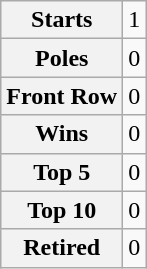<table class="wikitable" style="text-align:center">
<tr>
<th>Starts</th>
<td>1</td>
</tr>
<tr>
<th>Poles</th>
<td>0</td>
</tr>
<tr>
<th>Front Row</th>
<td>0</td>
</tr>
<tr>
<th>Wins</th>
<td>0</td>
</tr>
<tr>
<th>Top 5</th>
<td>0</td>
</tr>
<tr>
<th>Top 10</th>
<td>0</td>
</tr>
<tr>
<th>Retired</th>
<td>0</td>
</tr>
</table>
